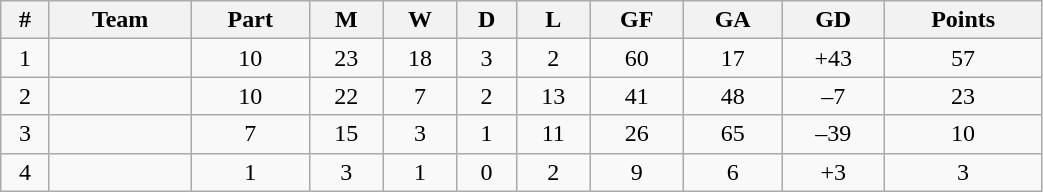<table class="wikitable sortable" width=55% style="text-align:center">
<tr>
<th>#</th>
<th>Team</th>
<th>Part</th>
<th>M</th>
<th>W</th>
<th>D</th>
<th>L</th>
<th>GF</th>
<th>GA</th>
<th>GD</th>
<th>Points</th>
</tr>
<tr>
<td>1</td>
<td align=left></td>
<td>10</td>
<td>23</td>
<td>18</td>
<td>3</td>
<td>2</td>
<td>60</td>
<td>17</td>
<td>+43</td>
<td>57</td>
</tr>
<tr>
<td>2</td>
<td align=left></td>
<td>10</td>
<td>22</td>
<td>7</td>
<td>2</td>
<td>13</td>
<td>41</td>
<td>48</td>
<td>–7</td>
<td>23</td>
</tr>
<tr>
<td>3</td>
<td align=left></td>
<td>7</td>
<td>15</td>
<td>3</td>
<td>1</td>
<td>11</td>
<td>26</td>
<td>65</td>
<td>–39</td>
<td>10</td>
</tr>
<tr>
<td>4</td>
<td align=left></td>
<td>1</td>
<td>3</td>
<td>1</td>
<td>0</td>
<td>2</td>
<td>9</td>
<td>6</td>
<td>+3</td>
<td>3</td>
</tr>
</table>
